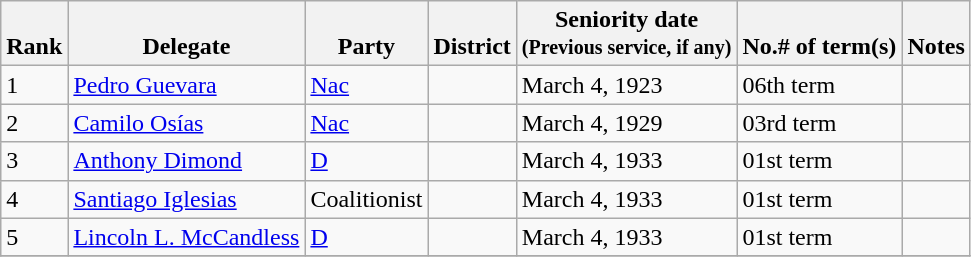<table class="wikitable sortable">
<tr valign=bottom>
<th>Rank</th>
<th>Delegate</th>
<th>Party</th>
<th>District</th>
<th>Seniority date<br><small>(Previous service, if any)</small><br></th>
<th>No.# of term(s)</th>
<th>Notes</th>
</tr>
<tr>
<td>1</td>
<td><a href='#'>Pedro Guevara</a></td>
<td><a href='#'>Nac</a></td>
<td></td>
<td>March 4, 1923</td>
<td>06th term</td>
<td></td>
</tr>
<tr>
<td>2</td>
<td><a href='#'>Camilo Osías</a></td>
<td><a href='#'>Nac</a></td>
<td></td>
<td>March 4, 1929</td>
<td>03rd term</td>
<td></td>
</tr>
<tr>
<td>3</td>
<td><a href='#'>Anthony Dimond</a></td>
<td><a href='#'>D</a></td>
<td></td>
<td>March 4, 1933</td>
<td>01st term</td>
<td></td>
</tr>
<tr>
<td>4</td>
<td><a href='#'>Santiago Iglesias</a></td>
<td>Coalitionist</td>
<td></td>
<td>March 4, 1933</td>
<td>01st term</td>
<td></td>
</tr>
<tr>
<td>5</td>
<td><a href='#'>Lincoln L. McCandless</a></td>
<td><a href='#'>D</a></td>
<td></td>
<td>March 4, 1933</td>
<td>01st term</td>
<td></td>
</tr>
<tr>
</tr>
</table>
